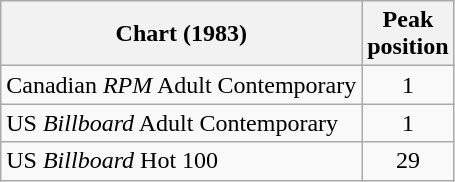<table class="wikitable">
<tr>
<th>Chart (1983)</th>
<th>Peak<br>position</th>
</tr>
<tr>
<td>Canadian <em>RPM</em> Adult Contemporary</td>
<td align="center">1</td>
</tr>
<tr>
<td>US <em>Billboard</em> Adult Contemporary</td>
<td align="center">1</td>
</tr>
<tr>
<td>US <em>Billboard</em> Hot 100</td>
<td align="center">29</td>
</tr>
</table>
